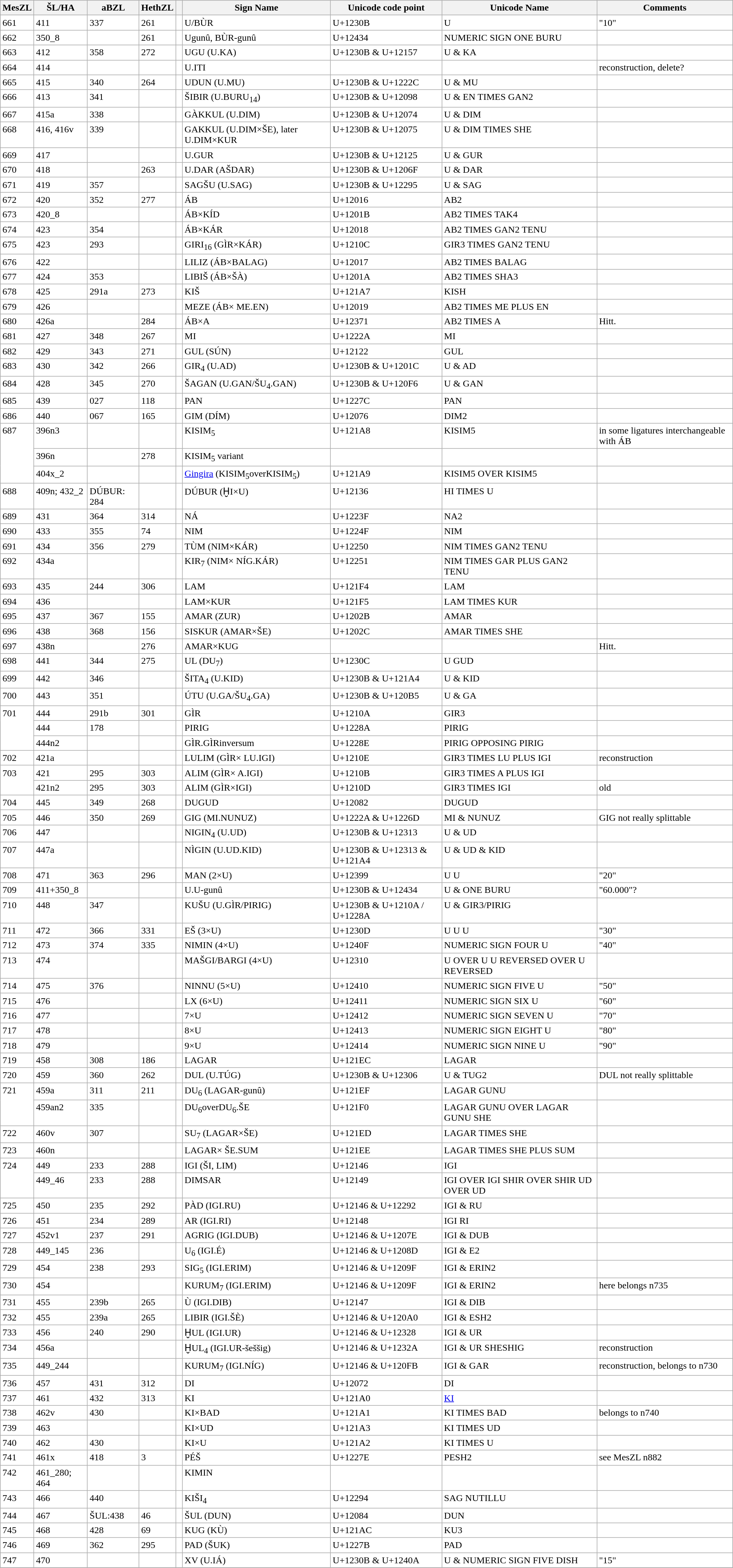<table class="wikitable sortable" style="background-color:#FFFFFF">
<tr valign="top">
<th>MesZL</th>
<th>ŠL/HA</th>
<th>aBZL</th>
<th>HethZL</th>
<th> </th>
<th>Sign Name</th>
<th>Unicode code point</th>
<th>Unicode Name</th>
<th>Comments</th>
</tr>
<tr valign="top">
<td>661</td>
<td>411</td>
<td>337</td>
<td>261</td>
<td> </td>
<td>U/BÙR</td>
<td>U+1230B </td>
<td>U</td>
<td>"10"</td>
</tr>
<tr valign="top">
<td>662</td>
<td>350_8</td>
<td> </td>
<td>261</td>
<td> </td>
<td>Ugunû, BÙR-gunû</td>
<td>U+12434 </td>
<td>NUMERIC SIGN ONE BURU</td>
<td> </td>
</tr>
<tr valign="top">
<td>663</td>
<td>412</td>
<td>358</td>
<td>272</td>
<td> </td>
<td>UGU (U.KA)</td>
<td>U+1230B  & U+12157 </td>
<td>U & KA</td>
<td> </td>
</tr>
<tr valign="top">
<td>664</td>
<td>414</td>
<td> </td>
<td> </td>
<td> </td>
<td>U.ITI</td>
<td> </td>
<td> </td>
<td>reconstruction, delete?</td>
</tr>
<tr valign="top">
<td>665</td>
<td>415</td>
<td>340</td>
<td>264</td>
<td> </td>
<td>UDUN (U.MU)</td>
<td>U+1230B  & U+1222C </td>
<td>U & MU</td>
<td> </td>
</tr>
<tr valign="top">
<td>666</td>
<td>413</td>
<td>341</td>
<td> </td>
<td> </td>
<td>ŠIBIR (U.BURU<sub>14</sub>)</td>
<td>U+1230B  & U+12098 </td>
<td>U & EN TIMES GAN2</td>
<td> </td>
</tr>
<tr valign="top">
<td>667</td>
<td>415a</td>
<td>338</td>
<td> </td>
<td> </td>
<td>GÀKKUL (U.DIM)</td>
<td>U+1230B  & U+12074 </td>
<td>U & DIM</td>
<td> </td>
</tr>
<tr valign="top">
<td>668</td>
<td>416, 416v</td>
<td>339</td>
<td> </td>
<td> </td>
<td>GAKKUL (U.DIM×ŠE), later U.DIM×KUR</td>
<td>U+1230B  & U+12075 </td>
<td>U & DIM TIMES SHE</td>
<td> </td>
</tr>
<tr valign="top">
<td>669</td>
<td>417</td>
<td> </td>
<td> </td>
<td> </td>
<td>U.GUR</td>
<td>U+1230B  & U+12125 </td>
<td>U & GUR</td>
<td> </td>
</tr>
<tr valign="top">
<td>670</td>
<td>418</td>
<td> </td>
<td>263</td>
<td> </td>
<td>U.DAR (AŠDAR)</td>
<td>U+1230B  & U+1206F </td>
<td>U & DAR</td>
<td> </td>
</tr>
<tr valign="top">
<td>671</td>
<td>419</td>
<td>357</td>
<td> </td>
<td> </td>
<td>SAGŠU (U.SAG)</td>
<td>U+1230B  & U+12295 </td>
<td>U & SAG</td>
<td> </td>
</tr>
<tr valign="top">
<td>672</td>
<td>420</td>
<td>352</td>
<td>277</td>
<td> </td>
<td>ÁB</td>
<td>U+12016 </td>
<td>AB2</td>
<td> </td>
</tr>
<tr valign="top">
<td>673</td>
<td>420_8</td>
<td> </td>
<td> </td>
<td> </td>
<td>ÁB×KÍD</td>
<td>U+1201B </td>
<td>AB2 TIMES TAK4</td>
<td> </td>
</tr>
<tr valign="top">
<td>674</td>
<td>423</td>
<td>354</td>
<td> </td>
<td> </td>
<td>ÁB×KÁR</td>
<td>U+12018 </td>
<td>AB2 TIMES GAN2 TENU</td>
<td> </td>
</tr>
<tr valign="top">
<td>675</td>
<td>423</td>
<td>293</td>
<td> </td>
<td> </td>
<td>GIRI<sub>16</sub> (GÌR×KÁR)</td>
<td>U+1210C </td>
<td>GIR3 TIMES GAN2 TENU</td>
<td> </td>
</tr>
<tr valign="top">
<td>676</td>
<td>422</td>
<td> </td>
<td> </td>
<td> </td>
<td>LILIZ (ÁB×BALAG)</td>
<td>U+12017 </td>
<td>AB2 TIMES BALAG</td>
<td> </td>
</tr>
<tr valign="top">
<td>677</td>
<td>424</td>
<td>353</td>
<td> </td>
<td> </td>
<td>LIBIŠ (ÁB×ŠÀ)</td>
<td>U+1201A </td>
<td>AB2 TIMES SHA3</td>
<td> </td>
</tr>
<tr valign="top">
<td>678</td>
<td>425</td>
<td>291a</td>
<td>273</td>
<td> </td>
<td>KIŠ</td>
<td>U+121A7 </td>
<td>KISH</td>
<td> </td>
</tr>
<tr valign="top">
<td>679</td>
<td>426</td>
<td> </td>
<td> </td>
<td> </td>
<td>MEZE (ÁB× ME.EN)</td>
<td>U+12019 </td>
<td>AB2 TIMES ME PLUS EN</td>
<td> </td>
</tr>
<tr valign="top">
<td>680</td>
<td>426a</td>
<td> </td>
<td>284</td>
<td> </td>
<td>ÁB×A</td>
<td>U+12371 </td>
<td>AB2 TIMES A</td>
<td>Hitt.</td>
</tr>
<tr valign="top">
<td>681</td>
<td>427</td>
<td>348</td>
<td>267</td>
<td> </td>
<td>MI</td>
<td>U+1222A </td>
<td>MI</td>
<td> </td>
</tr>
<tr valign="top">
<td>682</td>
<td>429</td>
<td>343</td>
<td>271</td>
<td> </td>
<td>GUL (SÚN)</td>
<td>U+12122 </td>
<td>GUL</td>
<td> </td>
</tr>
<tr valign="top">
<td>683</td>
<td>430</td>
<td>342</td>
<td>266</td>
<td> </td>
<td>GIR<sub>4</sub> (U.AD)</td>
<td>U+1230B  & U+1201C </td>
<td>U & AD</td>
<td> </td>
</tr>
<tr valign="top">
<td>684</td>
<td>428</td>
<td>345</td>
<td>270</td>
<td> </td>
<td>ŠAGAN (U.GAN/ŠU<sub>4</sub>.GAN)</td>
<td>U+1230B  & U+120F6 </td>
<td>U & GAN</td>
<td> </td>
</tr>
<tr valign="top">
<td>685</td>
<td>439</td>
<td>027</td>
<td>118</td>
<td> </td>
<td>PAN</td>
<td>U+1227C </td>
<td>PAN</td>
<td> </td>
</tr>
<tr valign="top">
<td>686</td>
<td>440</td>
<td>067</td>
<td>165</td>
<td> </td>
<td>GIM (DÍM)</td>
<td>U+12076 </td>
<td>DIM2</td>
<td> </td>
</tr>
<tr valign="top">
<td rowspan="3">687</td>
<td>396n3</td>
<td> </td>
<td> </td>
<td> </td>
<td>KISIM<sub>5</sub></td>
<td>U+121A8 </td>
<td>KISIM5</td>
<td>in some ligatures interchangeable with ÁB</td>
</tr>
<tr valign="top">
<td>396n</td>
<td> </td>
<td>278</td>
<td> </td>
<td>KISIM<sub>5</sub> variant</td>
<td> </td>
<td> </td>
<td> </td>
</tr>
<tr valign="top">
<td>404x_2</td>
<td> </td>
<td> </td>
<td> </td>
<td><a href='#'>Gingira</a> (KISIM<sub>5</sub>overKISIM<sub>5</sub>)</td>
<td>U+121A9 </td>
<td>KISIM5 OVER KISIM5</td>
<td> </td>
</tr>
<tr valign="top">
<td>688</td>
<td>409n; 432_2</td>
<td>DÚBUR: 284</td>
<td> </td>
<td> </td>
<td>DÚBUR (ḪI×U)</td>
<td>U+12136 </td>
<td>HI TIMES U</td>
<td> </td>
</tr>
<tr valign="top">
<td>689</td>
<td>431</td>
<td>364</td>
<td>314</td>
<td> </td>
<td>NÁ</td>
<td>U+1223F </td>
<td>NA2</td>
<td> </td>
</tr>
<tr valign="top">
<td>690</td>
<td>433</td>
<td>355</td>
<td>74</td>
<td> </td>
<td>NIM</td>
<td>U+1224F </td>
<td>NIM</td>
<td> </td>
</tr>
<tr valign="top">
<td>691</td>
<td>434</td>
<td>356</td>
<td>279</td>
<td> </td>
<td>TÙM (NIM×KÁR)</td>
<td>U+12250 </td>
<td>NIM TIMES GAN2 TENU</td>
<td> </td>
</tr>
<tr valign="top">
<td>692</td>
<td>434a</td>
<td> </td>
<td> </td>
<td> </td>
<td>KIR<sub>7</sub> (NIM× NÍG.KÁR)</td>
<td>U+12251 </td>
<td>NIM TIMES GAR PLUS GAN2 TENU</td>
<td> </td>
</tr>
<tr valign="top">
<td>693</td>
<td>435</td>
<td>244</td>
<td>306</td>
<td> </td>
<td>LAM</td>
<td>U+121F4 </td>
<td>LAM</td>
<td> </td>
</tr>
<tr valign="top">
<td>694</td>
<td>436</td>
<td> </td>
<td> </td>
<td> </td>
<td>LAM×KUR</td>
<td>U+121F5 </td>
<td>LAM TIMES KUR</td>
<td> </td>
</tr>
<tr valign="top">
<td>695</td>
<td>437</td>
<td>367</td>
<td>155</td>
<td> </td>
<td>AMAR (ZUR)</td>
<td>U+1202B </td>
<td>AMAR</td>
<td> </td>
</tr>
<tr valign="top">
<td>696</td>
<td>438</td>
<td>368</td>
<td>156</td>
<td> </td>
<td>SISKUR (AMAR×ŠE)</td>
<td>U+1202C </td>
<td>AMAR TIMES SHE</td>
<td> </td>
</tr>
<tr valign="top">
<td>697</td>
<td>438n</td>
<td> </td>
<td>276</td>
<td> </td>
<td>AMAR×KUG</td>
<td> </td>
<td> </td>
<td>Hitt.</td>
</tr>
<tr valign="top">
<td>698</td>
<td>441</td>
<td>344</td>
<td>275</td>
<td> </td>
<td>UL (DU<sub>7</sub>)</td>
<td>U+1230C </td>
<td>U GUD</td>
<td> </td>
</tr>
<tr valign="top">
<td>699</td>
<td>442</td>
<td>346</td>
<td> </td>
<td> </td>
<td>ŠITA<sub>4</sub> (U.KID)</td>
<td>U+1230B  & U+121A4 </td>
<td>U & KID</td>
<td> </td>
</tr>
<tr valign="top">
<td>700</td>
<td>443</td>
<td>351</td>
<td> </td>
<td> </td>
<td>ÚTU (U.GA/ŠU<sub>4</sub>.GA)</td>
<td>U+1230B  & U+120B5 </td>
<td>U & GA</td>
<td> </td>
</tr>
<tr valign="top">
<td rowspan="3">701</td>
<td>444</td>
<td>291b</td>
<td>301</td>
<td> </td>
<td>GÌR</td>
<td>U+1210A </td>
<td>GIR3</td>
<td> </td>
</tr>
<tr valign="top">
<td>444</td>
<td>178</td>
<td> </td>
<td> </td>
<td>PIRIG</td>
<td>U+1228A </td>
<td>PIRIG</td>
<td> </td>
</tr>
<tr valign="top">
<td>444n2</td>
<td> </td>
<td> </td>
<td> </td>
<td>GÌR.GÌRinversum</td>
<td>U+1228E </td>
<td>PIRIG OPPOSING PIRIG</td>
<td> </td>
</tr>
<tr valign="top">
<td>702</td>
<td>421a</td>
<td> </td>
<td> </td>
<td> </td>
<td>LULIM (GÌR× LU.IGI)</td>
<td>U+1210E </td>
<td>GIR3 TIMES LU PLUS IGI</td>
<td>reconstruction</td>
</tr>
<tr valign="top">
<td rowspan="2">703</td>
<td>421</td>
<td>295</td>
<td>303</td>
<td> </td>
<td>ALIM (GÌR× A.IGI)</td>
<td>U+1210B </td>
<td>GIR3 TIMES A PLUS IGI</td>
<td> </td>
</tr>
<tr valign="top">
<td>421n2</td>
<td>295</td>
<td>303</td>
<td> </td>
<td>ALIM (GÌR×IGI)</td>
<td>U+1210D </td>
<td>GIR3 TIMES IGI</td>
<td>old</td>
</tr>
<tr valign="top">
<td>704</td>
<td>445</td>
<td>349</td>
<td>268</td>
<td> </td>
<td>DUGUD</td>
<td>U+12082 </td>
<td>DUGUD</td>
<td> </td>
</tr>
<tr valign="top">
<td>705</td>
<td>446</td>
<td>350</td>
<td>269</td>
<td> </td>
<td>GIG (MI.NUNUZ)</td>
<td>U+1222A  & U+1226D </td>
<td>MI & NUNUZ</td>
<td>GIG not really splittable</td>
</tr>
<tr valign="top">
<td>706</td>
<td>447</td>
<td> </td>
<td> </td>
<td> </td>
<td>NIGIN<sub>4</sub> (U.UD)</td>
<td>U+1230B  & U+12313 </td>
<td>U & UD</td>
<td> </td>
</tr>
<tr valign="top">
<td>707</td>
<td>447a</td>
<td> </td>
<td> </td>
<td> </td>
<td>NÌGIN (U.UD.KID)</td>
<td>U+1230B  & U+12313  & U+121A4 </td>
<td>U & UD & KID</td>
<td></td>
</tr>
<tr valign="top">
<td>708</td>
<td>471</td>
<td>363</td>
<td>296</td>
<td> </td>
<td>MAN (2×U)</td>
<td>U+12399 </td>
<td>U U</td>
<td>"20"</td>
</tr>
<tr valign="top">
<td>709</td>
<td>411+350_8</td>
<td> </td>
<td> </td>
<td> </td>
<td>U.U-gunû</td>
<td>U+1230B  & U+12434 </td>
<td>U & ONE BURU</td>
<td>"60.000"?</td>
</tr>
<tr valign="top">
<td>710</td>
<td>448</td>
<td>347</td>
<td> </td>
<td> </td>
<td>KUŠU (U.GÌR/PIRIG)</td>
<td>U+1230B  & U+1210A  / U+1228A </td>
<td>U & GIR3/PIRIG</td>
<td> </td>
</tr>
<tr valign="top">
<td>711</td>
<td>472</td>
<td>366</td>
<td>331</td>
<td> </td>
<td>EŠ (3×U)</td>
<td>U+1230D </td>
<td>U U U</td>
<td>"30"</td>
</tr>
<tr valign="top">
<td>712</td>
<td>473</td>
<td>374</td>
<td>335</td>
<td> </td>
<td>NIMIN (4×U)</td>
<td>U+1240F </td>
<td>NUMERIC SIGN FOUR U</td>
<td>"40"</td>
</tr>
<tr valign="top">
<td>713</td>
<td>474</td>
<td> </td>
<td> </td>
<td> </td>
<td>MAŠGI/BARGI (4×U)</td>
<td>U+12310 </td>
<td>U OVER U U REVERSED OVER U REVERSED</td>
<td> </td>
</tr>
<tr valign="top">
<td>714</td>
<td>475</td>
<td>376</td>
<td> </td>
<td> </td>
<td>NINNU (5×U)</td>
<td>U+12410 </td>
<td>NUMERIC SIGN FIVE U</td>
<td>"50"</td>
</tr>
<tr valign="top">
<td>715</td>
<td>476</td>
<td> </td>
<td> </td>
<td> </td>
<td>LX (6×U)</td>
<td>U+12411 </td>
<td>NUMERIC SIGN SIX U</td>
<td>"60"</td>
</tr>
<tr valign="top">
<td>716</td>
<td>477</td>
<td> </td>
<td> </td>
<td> </td>
<td>7×U</td>
<td>U+12412 </td>
<td>NUMERIC SIGN SEVEN U</td>
<td>"70"</td>
</tr>
<tr valign="top">
<td>717</td>
<td>478</td>
<td> </td>
<td> </td>
<td> </td>
<td>8×U</td>
<td>U+12413 </td>
<td>NUMERIC SIGN EIGHT U</td>
<td>"80"</td>
</tr>
<tr valign="top">
<td>718</td>
<td>479</td>
<td> </td>
<td> </td>
<td> </td>
<td>9×U</td>
<td>U+12414 </td>
<td>NUMERIC SIGN NINE U</td>
<td>"90"</td>
</tr>
<tr valign="top">
<td>719</td>
<td>458</td>
<td>308</td>
<td>186</td>
<td> </td>
<td>LAGAR</td>
<td>U+121EC </td>
<td>LAGAR</td>
<td> </td>
</tr>
<tr valign="top">
<td>720</td>
<td>459</td>
<td>360</td>
<td>262</td>
<td> </td>
<td>DUL (U.TÚG)</td>
<td>U+1230B  & U+12306 </td>
<td>U & TUG2</td>
<td>DUL not really splittable</td>
</tr>
<tr valign="top">
<td rowspan="2">721</td>
<td>459a</td>
<td>311</td>
<td>211</td>
<td> </td>
<td>DU<sub>6</sub> (LAGAR-gunû)</td>
<td>U+121EF </td>
<td>LAGAR GUNU</td>
<td> </td>
</tr>
<tr valign="top">
<td>459an2</td>
<td>335</td>
<td> </td>
<td> </td>
<td>DU<sub>6</sub>overDU<sub>6</sub>.ŠE</td>
<td>U+121F0 </td>
<td>LAGAR GUNU OVER LAGAR GUNU SHE</td>
<td> </td>
</tr>
<tr valign="top">
<td>722</td>
<td>460v</td>
<td>307</td>
<td> </td>
<td> </td>
<td>SU<sub>7</sub> (LAGAR×ŠE)</td>
<td>U+121ED </td>
<td>LAGAR TIMES SHE</td>
<td> </td>
</tr>
<tr valign="top">
<td>723</td>
<td>460n</td>
<td> </td>
<td> </td>
<td> </td>
<td>LAGAR× ŠE.SUM</td>
<td>U+121EE </td>
<td>LAGAR TIMES SHE PLUS SUM</td>
<td> </td>
</tr>
<tr valign="top">
<td rowspan="2">724</td>
<td>449</td>
<td>233</td>
<td>288</td>
<td> </td>
<td>IGI (ŠI, LIM)</td>
<td>U+12146 </td>
<td>IGI</td>
<td> </td>
</tr>
<tr valign="top">
<td>449_46</td>
<td>233</td>
<td>288</td>
<td> </td>
<td>DIMSAR</td>
<td>U+12149 </td>
<td>IGI OVER IGI SHIR OVER SHIR UD OVER UD</td>
<td> </td>
</tr>
<tr valign="top">
<td>725</td>
<td>450</td>
<td>235</td>
<td>292</td>
<td> </td>
<td>PÀD (IGI.RU)</td>
<td>U+12146  & U+12292 </td>
<td>IGI & RU</td>
<td> </td>
</tr>
<tr valign="top">
<td>726</td>
<td>451</td>
<td>234</td>
<td>289</td>
<td> </td>
<td>AR (IGI.RI)</td>
<td>U+12148 </td>
<td>IGI RI</td>
<td> </td>
</tr>
<tr valign="top">
<td>727</td>
<td>452v1</td>
<td>237</td>
<td>291</td>
<td> </td>
<td>AGRIG (IGI.DUB)</td>
<td>U+12146  & U+1207E </td>
<td>IGI & DUB</td>
<td> </td>
</tr>
<tr valign="top">
<td>728</td>
<td>449_145</td>
<td>236</td>
<td> </td>
<td> </td>
<td>U<sub>6</sub> (IGI.É)</td>
<td>U+12146  & U+1208D </td>
<td>IGI & E2</td>
<td> </td>
</tr>
<tr valign="top">
<td>729</td>
<td>454</td>
<td>238</td>
<td>293</td>
<td> </td>
<td>SIG<sub>5</sub> (IGI.ERIM)</td>
<td>U+12146  & U+1209F </td>
<td>IGI & ERIN2</td>
<td> </td>
</tr>
<tr valign="top">
<td>730</td>
<td>454</td>
<td> </td>
<td> </td>
<td> </td>
<td>KURUM<sub>7</sub> (IGI.ERIM)</td>
<td>U+12146  & U+1209F </td>
<td>IGI & ERIN2</td>
<td>here belongs n735</td>
</tr>
<tr valign="top">
<td>731</td>
<td>455</td>
<td>239b</td>
<td>265</td>
<td> </td>
<td>Ù (IGI.DIB)</td>
<td>U+12147 </td>
<td>IGI & DIB</td>
<td> </td>
</tr>
<tr valign="top">
<td>732</td>
<td>455</td>
<td>239a</td>
<td>265</td>
<td> </td>
<td>LIBIR (IGI.ŠÈ)</td>
<td>U+12146  & U+120A0 </td>
<td>IGI & ESH2</td>
<td> </td>
</tr>
<tr valign="top">
<td>733</td>
<td>456</td>
<td>240</td>
<td>290</td>
<td> </td>
<td>ḪUL (IGI.UR)</td>
<td>U+12146  & U+12328 </td>
<td>IGI & UR</td>
<td> </td>
</tr>
<tr valign="top">
<td>734</td>
<td>456a</td>
<td> </td>
<td> </td>
<td> </td>
<td>ḪUL<sub>4</sub> (IGI.UR-šeššig)</td>
<td>U+12146  & U+1232A </td>
<td>IGI & UR SHESHIG</td>
<td>reconstruction</td>
</tr>
<tr valign="top">
<td>735</td>
<td>449_244</td>
<td> </td>
<td> </td>
<td> </td>
<td>KURUM<sub>7</sub> (IGI.NÍG)</td>
<td>U+12146  & U+120FB </td>
<td>IGI & GAR</td>
<td>reconstruction, belongs to n730</td>
</tr>
<tr valign="top">
<td>736</td>
<td>457</td>
<td>431</td>
<td>312</td>
<td> </td>
<td>DI</td>
<td>U+12072 </td>
<td>DI</td>
<td> </td>
</tr>
<tr valign="top">
<td>737</td>
<td>461</td>
<td>432</td>
<td>313</td>
<td> </td>
<td>KI</td>
<td>U+121A0 </td>
<td><a href='#'>KI</a></td>
<td> </td>
</tr>
<tr valign="top">
<td>738</td>
<td>462v</td>
<td>430</td>
<td> </td>
<td> </td>
<td>KI×BAD</td>
<td>U+121A1 </td>
<td>KI TIMES BAD</td>
<td>belongs to n740</td>
</tr>
<tr valign="top">
<td>739</td>
<td>463</td>
<td> </td>
<td> </td>
<td> </td>
<td>KI×UD</td>
<td>U+121A3 </td>
<td>KI TIMES UD</td>
<td> </td>
</tr>
<tr valign="top">
<td>740</td>
<td>462</td>
<td>430</td>
<td> </td>
<td> </td>
<td>KI×U</td>
<td>U+121A2 </td>
<td>KI TIMES U</td>
<td> </td>
</tr>
<tr valign="top">
<td>741</td>
<td>461x</td>
<td>418</td>
<td>3</td>
<td> </td>
<td>PÉŠ</td>
<td>U+1227E </td>
<td>PESH2</td>
<td>see MesZL n882</td>
</tr>
<tr valign="top">
<td>742</td>
<td>461_280; 464</td>
<td> </td>
<td> </td>
<td> </td>
<td>KIMIN</td>
<td> </td>
<td> </td>
<td> </td>
</tr>
<tr valign="top">
<td>743</td>
<td>466</td>
<td>440</td>
<td> </td>
<td> </td>
<td>KIŠI<sub>4</sub></td>
<td>U+12294 </td>
<td>SAG NUTILLU</td>
<td> </td>
</tr>
<tr valign="top">
<td>744</td>
<td>467</td>
<td>ŠUL:438</td>
<td>46</td>
<td> </td>
<td>ŠUL (DUN)</td>
<td>U+12084 </td>
<td>DUN</td>
<td> </td>
</tr>
<tr valign="top">
<td>745</td>
<td>468</td>
<td>428</td>
<td>69</td>
<td> </td>
<td>KUG (KÙ)</td>
<td>U+121AC </td>
<td>KU3</td>
<td> </td>
</tr>
<tr valign="top">
<td>746</td>
<td>469</td>
<td>362</td>
<td>295</td>
<td> </td>
<td>PAD (ŠUK)</td>
<td>U+1227B </td>
<td>PAD</td>
<td> </td>
</tr>
<tr valign="top">
<td>747</td>
<td>470</td>
<td> </td>
<td> </td>
<td> </td>
<td>XV (U.IÁ)</td>
<td>U+1230B  & U+1240A</td>
<td>U & NUMERIC SIGN FIVE DISH</td>
<td>"15"</td>
</tr>
<tr valign="top">
</tr>
</table>
